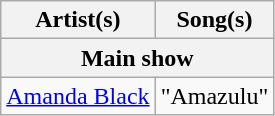<table class="wikitable">
<tr>
<th>Artist(s)</th>
<th>Song(s)</th>
</tr>
<tr>
<th colspan=2>Main show</th>
</tr>
<tr>
<td><a href='#'>Amanda Black</a></td>
<td>"Amazulu"</td>
</tr>
</table>
